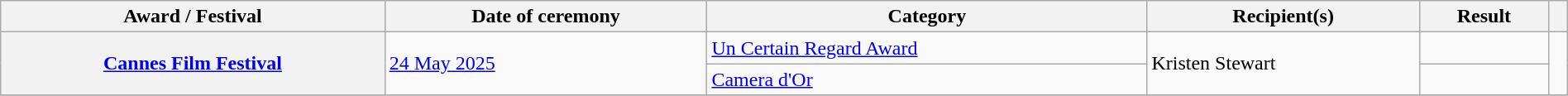<table class="wikitable sortable plainrowheaders" style="width: 100%;">
<tr>
<th scope="col">Award / Festival</th>
<th scope="col">Date of ceremony</th>
<th scope="col">Category</th>
<th scope="col">Recipient(s)</th>
<th scope="col">Result</th>
<th scope="col" class="unsortable"></th>
</tr>
<tr>
<th rowspan="2" scope="row"><a href='#'>Cannes Film Festival</a></th>
<td rowspan="2"><a href='#'>24 May 2025</a></td>
<td><a href='#'>Un Certain Regard Award</a></td>
<td rowspan="2">Kristen Stewart</td>
<td></td>
<td align="center" rowspan="2"></td>
</tr>
<tr>
<td><a href='#'>Camera d'Or</a></td>
<td></td>
</tr>
<tr>
</tr>
</table>
